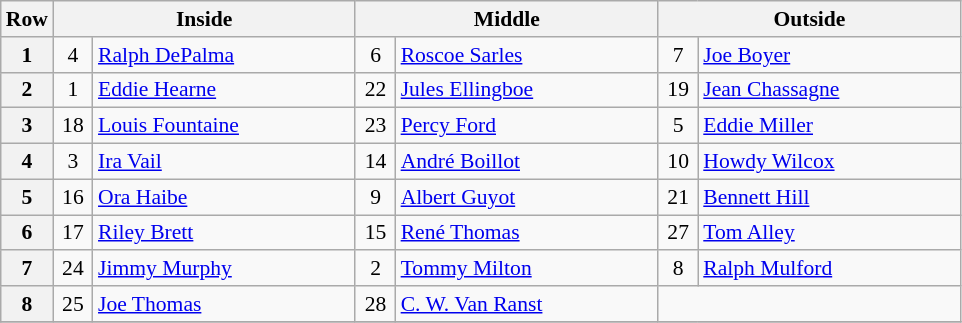<table class="wikitable" style="font-size: 90%;">
<tr>
<th>Row</th>
<th colspan=2 width="195">Inside</th>
<th colspan=2 width="195">Middle</th>
<th colspan=2 width="195">Outside</th>
</tr>
<tr>
<th>1</th>
<td align="center" width="20">4</td>
<td>  <a href='#'>Ralph DePalma</a> </td>
<td align="center" width="20">6</td>
<td>  <a href='#'>Roscoe Sarles</a></td>
<td align="center" width="20">7</td>
<td> <a href='#'>Joe Boyer</a></td>
</tr>
<tr>
<th>2</th>
<td align="center" width="20">1</td>
<td> <a href='#'>Eddie Hearne</a></td>
<td align="center" width="20">22</td>
<td> <a href='#'>Jules Ellingboe</a> </td>
<td align="center" width="20">19</td>
<td> <a href='#'>Jean Chassagne</a></td>
</tr>
<tr>
<th>3</th>
<td align="center" width="20">18</td>
<td> <a href='#'>Louis Fountaine</a> </td>
<td align="center" width="20">23</td>
<td> <a href='#'>Percy Ford</a> </td>
<td align="center" width="20">5</td>
<td> <a href='#'>Eddie Miller</a> </td>
</tr>
<tr>
<th>4</th>
<td align="center" width="20">3</td>
<td> <a href='#'>Ira Vail</a></td>
<td align="center" width="20">14</td>
<td> <a href='#'>André Boillot</a></td>
<td align="center" width="20">10</td>
<td> <a href='#'>Howdy Wilcox</a> </td>
</tr>
<tr>
<th>5</th>
<td align="center" width="20">16</td>
<td> <a href='#'>Ora Haibe</a></td>
<td align="center" width="20">9</td>
<td> <a href='#'>Albert Guyot</a></td>
<td align="center" width="20">21</td>
<td> <a href='#'>Bennett Hill</a></td>
</tr>
<tr>
<th>6</th>
<td align="center" width="20">17</td>
<td> <a href='#'>Riley Brett</a> </td>
<td align="center" width="20">15</td>
<td> <a href='#'>René Thomas</a> </td>
<td align="center" width="20">27</td>
<td> <a href='#'>Tom Alley</a></td>
</tr>
<tr>
<th>7</th>
<td align="center" width="20">24</td>
<td> <a href='#'>Jimmy Murphy</a></td>
<td align="center" width="20">2</td>
<td> <a href='#'>Tommy Milton</a></td>
<td align="center" width="20">8</td>
<td> <a href='#'>Ralph Mulford</a></td>
</tr>
<tr>
<th>8</th>
<td align="center" width="20">25</td>
<td> <a href='#'>Joe Thomas</a></td>
<td align="center" width="20">28</td>
<td> <a href='#'>C. W. Van Ranst</a> </td>
<td colspan=2></td>
</tr>
<tr>
</tr>
</table>
